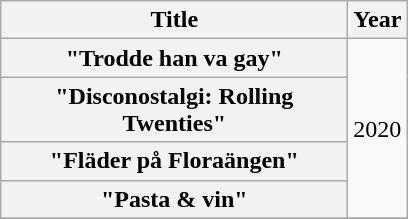<table class="wikitable plainrowheaders" style="text-align:center;" border="1">
<tr>
<th scope="col" style="width:14em;">Title</th>
<th scope="col">Year</th>
</tr>
<tr>
<th scope="row">"Trodde han va gay"</th>
<td rowspan=4>2020</td>
</tr>
<tr>
<th scope="row">"Disconostalgi: Rolling Twenties"</th>
</tr>
<tr>
<th scope="row">"Fläder på Floraängen"</th>
</tr>
<tr>
<th scope="row">"Pasta & vin"</th>
</tr>
<tr>
</tr>
</table>
